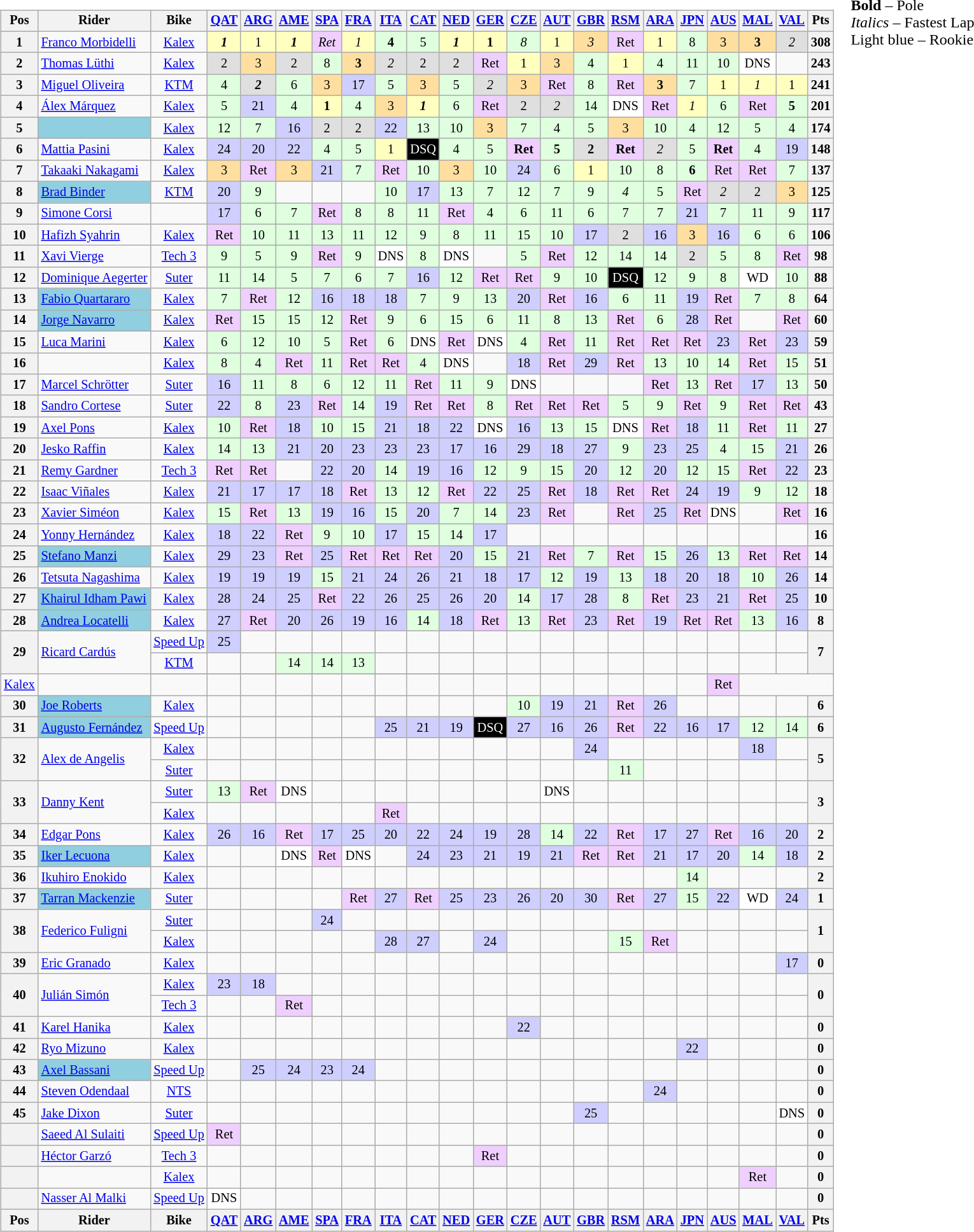<table>
<tr>
<td><br><table class="wikitable" style="font-size: 85%; text-align:center">
<tr valign="top">
<th valign="middle">Pos</th>
<th valign="middle">Rider</th>
<th valign="middle">Bike</th>
<th><a href='#'>QAT</a><br></th>
<th><a href='#'>ARG</a><br></th>
<th><a href='#'>AME</a><br> </th>
<th><a href='#'>SPA</a><br></th>
<th><a href='#'>FRA</a><br></th>
<th><a href='#'>ITA</a><br></th>
<th><a href='#'>CAT</a><br></th>
<th><a href='#'>NED</a><br></th>
<th><a href='#'>GER</a><br></th>
<th><a href='#'>CZE</a><br></th>
<th><a href='#'>AUT</a><br></th>
<th><a href='#'>GBR</a><br></th>
<th><a href='#'>RSM</a><br></th>
<th><a href='#'>ARA</a><br></th>
<th><a href='#'>JPN</a><br></th>
<th><a href='#'>AUS</a><br></th>
<th><a href='#'>MAL</a><br></th>
<th><a href='#'>VAL</a><br></th>
<th valign="middle">Pts</th>
</tr>
<tr>
<th>1</th>
<td align="left"> <a href='#'>Franco Morbidelli</a></td>
<td><a href='#'>Kalex</a></td>
<td style="background:#ffffbf;"><strong><em>1</em></strong></td>
<td style="background:#ffffbf;">1</td>
<td style="background:#ffffbf;"><strong><em>1</em></strong></td>
<td style="background:#efcfff;"><em>Ret</em></td>
<td style="background:#ffffbf;"><em>1</em></td>
<td style="background:#dfffdf;"><strong>4</strong></td>
<td style="background:#dfffdf;">5</td>
<td style="background:#ffffbf;"><strong><em>1</em></strong></td>
<td style="background:#ffffbf;"><strong>1</strong></td>
<td style="background:#dfffdf;"><em>8</em></td>
<td style="background:#ffffbf;">1</td>
<td style="background:#ffdf9f;"><em>3</em></td>
<td style="background:#efcfff;">Ret</td>
<td style="background:#ffffbf;">1</td>
<td style="background:#dfffdf;">8</td>
<td style="background:#ffdf9f;">3</td>
<td style="background:#ffdf9f;"><strong>3</strong></td>
<td style="background:#dfdfdf;"><em>2</em></td>
<th>308</th>
</tr>
<tr>
<th>2</th>
<td align="left"> <a href='#'>Thomas Lüthi</a></td>
<td><a href='#'>Kalex</a></td>
<td style="background:#dfdfdf;">2</td>
<td style="background:#ffdf9f;">3</td>
<td style="background:#dfdfdf;">2</td>
<td style="background:#dfffdf;">8</td>
<td style="background:#ffdf9f;"><strong>3</strong></td>
<td style="background:#dfdfdf;"><em>2</em></td>
<td style="background:#dfdfdf;">2</td>
<td style="background:#dfdfdf;">2</td>
<td style="background:#efcfff;">Ret</td>
<td style="background:#ffffbf;">1</td>
<td style="background:#ffdf9f;">3</td>
<td style="background:#dfffdf;">4</td>
<td style="background:#ffffbf;">1</td>
<td style="background:#dfffdf;">4</td>
<td style="background:#dfffdf;">11</td>
<td style="background:#dfffdf;">10</td>
<td style="background:#ffffff;">DNS</td>
<td></td>
<th>243</th>
</tr>
<tr>
<th>3</th>
<td align="left"> <a href='#'>Miguel Oliveira</a></td>
<td><a href='#'>KTM</a></td>
<td style="background:#dfffdf;">4</td>
<td style="background:#dfdfdf;"><strong><em>2</em></strong></td>
<td style="background:#dfffdf;">6</td>
<td style="background:#ffdf9f;">3</td>
<td style="background:#cfcfff;">17</td>
<td style="background:#dfffdf;">5</td>
<td style="background:#ffdf9f;">3</td>
<td style="background:#dfffdf;">5</td>
<td style="background:#dfdfdf;"><em>2</em></td>
<td style="background:#ffdf9f;">3</td>
<td style="background:#efcfff;">Ret</td>
<td style="background:#dfffdf;">8</td>
<td style="background:#efcfff;">Ret</td>
<td style="background:#ffdf9f;"><strong>3</strong></td>
<td style="background:#dfffdf;">7</td>
<td style="background:#ffffbf;">1</td>
<td style="background:#ffffbf;"><em>1</em></td>
<td style="background:#ffffbf;">1</td>
<th>241</th>
</tr>
<tr>
<th>4</th>
<td align="left"> <a href='#'>Álex Márquez</a></td>
<td><a href='#'>Kalex</a></td>
<td style="background:#dfffdf;">5</td>
<td style="background:#cfcfff;">21</td>
<td style="background:#dfffdf;">4</td>
<td style="background:#ffffbf;"><strong>1</strong></td>
<td style="background:#dfffdf;">4</td>
<td style="background:#ffdf9f;">3</td>
<td style="background:#ffffbf;"><strong><em>1</em></strong></td>
<td style="background:#dfffdf;">6</td>
<td style="background:#efcfff;">Ret</td>
<td style="background:#dfdfdf;">2</td>
<td style="background:#dfdfdf;"><em>2</em></td>
<td style="background:#dfffdf;">14</td>
<td style="background:#ffffff;">DNS</td>
<td style="background:#efcfff;">Ret</td>
<td style="background:#ffffbf;"><em>1</em></td>
<td style="background:#dfffdf;">6</td>
<td style="background:#efcfff;">Ret</td>
<td style="background:#dfffdf;"><strong>5</strong></td>
<th>201</th>
</tr>
<tr>
<th>5</th>
<td style="background:#8fcfdf" align="left"></td>
<td><a href='#'>Kalex</a></td>
<td style="background:#dfffdf;">12</td>
<td style="background:#dfffdf;">7</td>
<td style="background:#cfcfff;">16</td>
<td style="background:#dfdfdf;">2</td>
<td style="background:#dfdfdf;">2</td>
<td style="background:#cfcfff;">22</td>
<td style="background:#dfffdf;">13</td>
<td style="background:#dfffdf;">10</td>
<td style="background:#ffdf9f;">3</td>
<td style="background:#dfffdf;">7</td>
<td style="background:#dfffdf;">4</td>
<td style="background:#dfffdf;">5</td>
<td style="background:#ffdf9f;">3</td>
<td style="background:#dfffdf;">10</td>
<td style="background:#dfffdf;">4</td>
<td style="background:#dfffdf;">12</td>
<td style="background:#dfffdf;">5</td>
<td style="background:#dfffdf;">4</td>
<th>174</th>
</tr>
<tr>
<th>6</th>
<td align="left"> <a href='#'>Mattia Pasini</a></td>
<td><a href='#'>Kalex</a></td>
<td style="background:#cfcfff;">24</td>
<td style="background:#cfcfff;">20</td>
<td style="background:#cfcfff;">22</td>
<td style="background:#dfffdf;">4</td>
<td style="background:#dfffdf;">5</td>
<td style="background:#ffffbf;">1</td>
<td style="background:black; color:white;">DSQ</td>
<td style="background:#dfffdf;">4</td>
<td style="background:#dfffdf;">5</td>
<td style="background:#efcfff;"><strong>Ret</strong></td>
<td style="background:#dfffdf;"><strong>5</strong></td>
<td style="background:#dfdfdf;"><strong>2</strong></td>
<td style="background:#efcfff;"><strong>Ret</strong></td>
<td style="background:#dfdfdf;"><em>2</em></td>
<td style="background:#dfffdf;">5</td>
<td style="background:#efcfff;"><strong>Ret</strong></td>
<td style="background:#dfffdf;">4</td>
<td style="background:#cfcfff;">19</td>
<th>148</th>
</tr>
<tr>
<th>7</th>
<td align="left"> <a href='#'>Takaaki Nakagami</a></td>
<td><a href='#'>Kalex</a></td>
<td style="background:#ffdf9f;">3</td>
<td style="background:#efcfff;">Ret</td>
<td style="background:#ffdf9f;">3</td>
<td style="background:#cfcfff;">21</td>
<td style="background:#dfffdf;">7</td>
<td style="background:#efcfff;">Ret</td>
<td style="background:#dfffdf;">10</td>
<td style="background:#ffdf9f;">3</td>
<td style="background:#dfffdf;">10</td>
<td style="background:#cfcfff;">24</td>
<td style="background:#dfffdf;">6</td>
<td style="background:#ffffbf;">1</td>
<td style="background:#dfffdf;">10</td>
<td style="background:#dfffdf;">8</td>
<td style="background:#dfffdf;"><strong>6</strong></td>
<td style="background:#efcfff;">Ret</td>
<td style="background:#efcfff;">Ret</td>
<td style="background:#dfffdf;">7</td>
<th>137</th>
</tr>
<tr>
<th>8</th>
<td style="background:#8fcfdf" align="left"> <a href='#'>Brad Binder</a></td>
<td><a href='#'>KTM</a></td>
<td style="background:#cfcfff;">20</td>
<td style="background:#dfffdf;">9</td>
<td></td>
<td></td>
<td></td>
<td style="background:#dfffdf;">10</td>
<td style="background:#cfcfff;">17</td>
<td style="background:#dfffdf;">13</td>
<td style="background:#dfffdf;">7</td>
<td style="background:#dfffdf;">12</td>
<td style="background:#dfffdf;">7</td>
<td style="background:#dfffdf;">9</td>
<td style="background:#dfffdf;"><em>4</em></td>
<td style="background:#dfffdf;">5</td>
<td style="background:#efcfff;">Ret</td>
<td style="background:#dfdfdf;"><em>2</em></td>
<td style="background:#dfdfdf;">2</td>
<td style="background:#ffdf9f;">3</td>
<th>125</th>
</tr>
<tr>
<th>9</th>
<td align="left"> <a href='#'>Simone Corsi</a></td>
<td></td>
<td style="background:#cfcfff;">17</td>
<td style="background:#dfffdf;">6</td>
<td style="background:#dfffdf;">7</td>
<td style="background:#efcfff;">Ret</td>
<td style="background:#dfffdf;">8</td>
<td style="background:#dfffdf;">8</td>
<td style="background:#dfffdf;">11</td>
<td style="background:#efcfff;">Ret</td>
<td style="background:#dfffdf;">4</td>
<td style="background:#dfffdf;">6</td>
<td style="background:#dfffdf;">11</td>
<td style="background:#dfffdf;">6</td>
<td style="background:#dfffdf;">7</td>
<td style="background:#dfffdf;">7</td>
<td style="background:#cfcfff;">21</td>
<td style="background:#dfffdf;">7</td>
<td style="background:#dfffdf;">11</td>
<td style="background:#dfffdf;">9</td>
<th>117</th>
</tr>
<tr>
<th>10</th>
<td align="left"> <a href='#'>Hafizh Syahrin</a></td>
<td><a href='#'>Kalex</a></td>
<td style="background:#efcfff;">Ret</td>
<td style="background:#dfffdf;">10</td>
<td style="background:#dfffdf;">11</td>
<td style="background:#dfffdf;">13</td>
<td style="background:#dfffdf;">11</td>
<td style="background:#dfffdf;">12</td>
<td style="background:#dfffdf;">9</td>
<td style="background:#dfffdf;">8</td>
<td style="background:#dfffdf;">11</td>
<td style="background:#dfffdf;">15</td>
<td style="background:#dfffdf;">10</td>
<td style="background:#cfcfff;">17</td>
<td style="background:#dfdfdf;">2</td>
<td style="background:#cfcfff;">16</td>
<td style="background:#ffdf9f;">3</td>
<td style="background:#cfcfff;">16</td>
<td style="background:#dfffdf;">6</td>
<td style="background:#dfffdf;">6</td>
<th>106</th>
</tr>
<tr>
<th>11</th>
<td align="left"> <a href='#'>Xavi Vierge</a></td>
<td><a href='#'>Tech 3</a></td>
<td style="background:#dfffdf;">9</td>
<td style="background:#dfffdf;">5</td>
<td style="background:#dfffdf;">9</td>
<td style="background:#efcfff;">Ret</td>
<td style="background:#dfffdf;">9</td>
<td style="background:#ffffff;">DNS</td>
<td style="background:#dfffdf;">8</td>
<td style="background:#ffffff;">DNS</td>
<td></td>
<td style="background:#dfffdf;">5</td>
<td style="background:#efcfff;">Ret</td>
<td style="background:#dfffdf;">12</td>
<td style="background:#dfffdf;">14</td>
<td style="background:#dfffdf;">14</td>
<td style="background:#dfdfdf;">2</td>
<td style="background:#dfffdf;">5</td>
<td style="background:#dfffdf;">8</td>
<td style="background:#efcfff;">Ret</td>
<th>98</th>
</tr>
<tr>
<th>12</th>
<td align="left"> <a href='#'>Dominique Aegerter</a></td>
<td><a href='#'>Suter</a></td>
<td style="background:#dfffdf;">11</td>
<td style="background:#dfffdf;">14</td>
<td style="background:#dfffdf;">5</td>
<td style="background:#dfffdf;">7</td>
<td style="background:#dfffdf;">6</td>
<td style="background:#dfffdf;">7</td>
<td style="background:#cfcfff;">16</td>
<td style="background:#dfffdf;">12</td>
<td style="background:#efcfff;">Ret</td>
<td style="background:#efcfff;">Ret</td>
<td style="background:#dfffdf;">9</td>
<td style="background:#dfffdf;">10</td>
<td style="background:black; color:white;">DSQ</td>
<td style="background:#dfffdf;">12</td>
<td style="background:#dfffdf;">9</td>
<td style="background:#dfffdf;">8</td>
<td style="background:#ffffff;">WD</td>
<td style="background:#dfffdf;">10</td>
<th>88</th>
</tr>
<tr>
<th>13</th>
<td style="background:#8fcfdf" align="left"> <a href='#'>Fabio Quartararo</a></td>
<td><a href='#'>Kalex</a></td>
<td style="background:#dfffdf;">7</td>
<td style="background:#efcfff;">Ret</td>
<td style="background:#dfffdf;">12</td>
<td style="background:#cfcfff;">16</td>
<td style="background:#cfcfff;">18</td>
<td style="background:#cfcfff;">18</td>
<td style="background:#dfffdf;">7</td>
<td style="background:#dfffdf;">9</td>
<td style="background:#dfffdf;">13</td>
<td style="background:#cfcfff;">20</td>
<td style="background:#efcfff;">Ret</td>
<td style="background:#cfcfff;">16</td>
<td style="background:#dfffdf;">6</td>
<td style="background:#dfffdf;">11</td>
<td style="background:#cfcfff;">19</td>
<td style="background:#efcfff;">Ret</td>
<td style="background:#dfffdf;">7</td>
<td style="background:#dfffdf;">8</td>
<th>64</th>
</tr>
<tr>
<th>14</th>
<td style="background:#8fcfdf"  align="left"> <a href='#'>Jorge Navarro</a></td>
<td><a href='#'>Kalex</a></td>
<td style="background:#efcfff;">Ret</td>
<td style="background:#dfffdf;">15</td>
<td style="background:#dfffdf;">15</td>
<td style="background:#dfffdf;">12</td>
<td style="background:#efcfff;">Ret</td>
<td style="background:#dfffdf;">9</td>
<td style="background:#dfffdf;">6</td>
<td style="background:#dfffdf;">15</td>
<td style="background:#dfffdf;">6</td>
<td style="background:#dfffdf;">11</td>
<td style="background:#dfffdf;">8</td>
<td style="background:#dfffdf;">13</td>
<td style="background:#efcfff;">Ret</td>
<td style="background:#dfffdf;">6</td>
<td style="background:#cfcfff;">28</td>
<td style="background:#efcfff;">Ret</td>
<td></td>
<td style="background:#efcfff;">Ret</td>
<th>60</th>
</tr>
<tr>
<th>15</th>
<td align="left"> <a href='#'>Luca Marini</a></td>
<td><a href='#'>Kalex</a></td>
<td style="background:#dfffdf;">6</td>
<td style="background:#dfffdf;">12</td>
<td style="background:#dfffdf;">10</td>
<td style="background:#dfffdf;">5</td>
<td style="background:#efcfff;">Ret</td>
<td style="background:#dfffdf;">6</td>
<td style="background:#ffffff;">DNS</td>
<td style="background:#efcfff;">Ret</td>
<td style="background:#ffffff;">DNS</td>
<td style="background:#dfffdf;">4</td>
<td style="background:#efcfff;">Ret</td>
<td style="background:#dfffdf;">11</td>
<td style="background:#efcfff;">Ret</td>
<td style="background:#efcfff;">Ret</td>
<td style="background:#efcfff;">Ret</td>
<td style="background:#cfcfff;">23</td>
<td style="background:#efcfff;">Ret</td>
<td style="background:#cfcfff;">23</td>
<th>59</th>
</tr>
<tr>
<th>16</th>
<td align="left"></td>
<td><a href='#'>Kalex</a></td>
<td style="background:#dfffdf;">8</td>
<td style="background:#dfffdf;">4</td>
<td style="background:#efcfff;">Ret</td>
<td style="background:#dfffdf;">11</td>
<td style="background:#efcfff;">Ret</td>
<td style="background:#efcfff;">Ret</td>
<td style="background:#dfffdf;">4</td>
<td style="background:#ffffff;">DNS</td>
<td></td>
<td style="background:#cfcfff;">18</td>
<td style="background:#efcfff;">Ret</td>
<td style="background:#cfcfff;">29</td>
<td style="background:#efcfff;">Ret</td>
<td style="background:#dfffdf;">13</td>
<td style="background:#dfffdf;">10</td>
<td style="background:#dfffdf;">14</td>
<td style="background:#efcfff;">Ret</td>
<td style="background:#dfffdf;">15</td>
<th>51</th>
</tr>
<tr>
<th>17</th>
<td align="left"> <a href='#'>Marcel Schrötter</a></td>
<td><a href='#'>Suter</a></td>
<td style="background:#cfcfff;">16</td>
<td style="background:#dfffdf;">11</td>
<td style="background:#dfffdf;">8</td>
<td style="background:#dfffdf;">6</td>
<td style="background:#dfffdf;">12</td>
<td style="background:#dfffdf;">11</td>
<td style="background:#efcfff;">Ret</td>
<td style="background:#dfffdf;">11</td>
<td style="background:#dfffdf;">9</td>
<td style="background:#ffffff;">DNS</td>
<td></td>
<td></td>
<td></td>
<td style="background:#efcfff;">Ret</td>
<td style="background:#dfffdf;">13</td>
<td style="background:#efcfff;">Ret</td>
<td style="background:#cfcfff;">17</td>
<td style="background:#dfffdf;">13</td>
<th>50</th>
</tr>
<tr>
<th>18</th>
<td align="left"> <a href='#'>Sandro Cortese</a></td>
<td><a href='#'>Suter</a></td>
<td style="background:#cfcfff;">22</td>
<td style="background:#dfffdf;">8</td>
<td style="background:#cfcfff;">23</td>
<td style="background:#efcfff;">Ret</td>
<td style="background:#dfffdf;">14</td>
<td style="background:#cfcfff;">19</td>
<td style="background:#efcfff;">Ret</td>
<td style="background:#efcfff;">Ret</td>
<td style="background:#dfffdf;">8</td>
<td style="background:#efcfff;">Ret</td>
<td style="background:#efcfff;">Ret</td>
<td style="background:#efcfff;">Ret</td>
<td style="background:#dfffdf;">5</td>
<td style="background:#dfffdf;">9</td>
<td style="background:#efcfff;">Ret</td>
<td style="background:#dfffdf;">9</td>
<td style="background:#efcfff;">Ret</td>
<td style="background:#efcfff;">Ret</td>
<th>43</th>
</tr>
<tr>
<th>19</th>
<td align="left"> <a href='#'>Axel Pons</a></td>
<td><a href='#'>Kalex</a></td>
<td style="background:#dfffdf;">10</td>
<td style="background:#efcfff;">Ret</td>
<td style="background:#cfcfff;">18</td>
<td style="background:#dfffdf;">10</td>
<td style="background:#dfffdf;">15</td>
<td style="background:#cfcfff;">21</td>
<td style="background:#cfcfff;">18</td>
<td style="background:#cfcfff;">22</td>
<td style="background:#ffffff;">DNS</td>
<td style="background:#cfcfff;">16</td>
<td style="background:#dfffdf;">13</td>
<td style="background:#dfffdf;">15</td>
<td style="background:#ffffff;">DNS</td>
<td style="background:#efcfff;">Ret</td>
<td style="background:#cfcfff;">18</td>
<td style="background:#dfffdf;">11</td>
<td style="background:#efcfff;">Ret</td>
<td style="background:#dfffdf;">11</td>
<th>27</th>
</tr>
<tr>
<th>20</th>
<td align="left"> <a href='#'>Jesko Raffin</a></td>
<td><a href='#'>Kalex</a></td>
<td style="background:#dfffdf;">14</td>
<td style="background:#dfffdf;">13</td>
<td style="background:#cfcfff;">21</td>
<td style="background:#cfcfff;">20</td>
<td style="background:#cfcfff;">23</td>
<td style="background:#cfcfff;">23</td>
<td style="background:#cfcfff;">23</td>
<td style="background:#cfcfff;">17</td>
<td style="background:#cfcfff;">16</td>
<td style="background:#cfcfff;">29</td>
<td style="background:#cfcfff;">18</td>
<td style="background:#cfcfff;">27</td>
<td style="background:#dfffdf;">9</td>
<td style="background:#cfcfff;">23</td>
<td style="background:#cfcfff;">25</td>
<td style="background:#dfffdf;">4</td>
<td style="background:#dfffdf;">15</td>
<td style="background:#cfcfff;">21</td>
<th>26</th>
</tr>
<tr>
<th>21</th>
<td align="left"> <a href='#'>Remy Gardner</a></td>
<td><a href='#'>Tech 3</a></td>
<td style="background:#efcfff;">Ret</td>
<td style="background:#efcfff;">Ret</td>
<td></td>
<td style="background:#cfcfff;">22</td>
<td style="background:#cfcfff;">20</td>
<td style="background:#dfffdf;">14</td>
<td style="background:#cfcfff;">19</td>
<td style="background:#cfcfff;">16</td>
<td style="background:#dfffdf;">12</td>
<td style="background:#dfffdf;">9</td>
<td style="background:#dfffdf;">15</td>
<td style="background:#cfcfff;">20</td>
<td style="background:#dfffdf;">12</td>
<td style="background:#cfcfff;">20</td>
<td style="background:#dfffdf;">12</td>
<td style="background:#dfffdf;">15</td>
<td style="background:#efcfff;">Ret</td>
<td style="background:#cfcfff;">22</td>
<th>23</th>
</tr>
<tr>
<th>22</th>
<td align="left"> <a href='#'>Isaac Viñales</a></td>
<td><a href='#'>Kalex</a></td>
<td style="background:#cfcfff;">21</td>
<td style="background:#cfcfff;">17</td>
<td style="background:#cfcfff;">17</td>
<td style="background:#cfcfff;">18</td>
<td style="background:#efcfff;">Ret</td>
<td style="background:#dfffdf;">13</td>
<td style="background:#dfffdf;">12</td>
<td style="background:#efcfff;">Ret</td>
<td style="background:#cfcfff;">22</td>
<td style="background:#cfcfff;">25</td>
<td style="background:#efcfff;">Ret</td>
<td style="background:#cfcfff;">18</td>
<td style="background:#efcfff;">Ret</td>
<td style="background:#efcfff;">Ret</td>
<td style="background:#cfcfff;">24</td>
<td style="background:#cfcfff;">19</td>
<td style="background:#dfffdf;">9</td>
<td style="background:#dfffdf;">12</td>
<th>18</th>
</tr>
<tr>
<th>23</th>
<td align="left"> <a href='#'>Xavier Siméon</a></td>
<td><a href='#'>Kalex</a></td>
<td style="background:#dfffdf;">15</td>
<td style="background:#efcfff;">Ret</td>
<td style="background:#dfffdf;">13</td>
<td style="background:#cfcfff;">19</td>
<td style="background:#cfcfff;">16</td>
<td style="background:#dfffdf;">15</td>
<td style="background:#cfcfff;">20</td>
<td style="background:#dfffdf;">7</td>
<td style="background:#dfffdf;">14</td>
<td style="background:#cfcfff;">23</td>
<td style="background:#efcfff;">Ret</td>
<td></td>
<td style="background:#efcfff;">Ret</td>
<td style="background:#cfcfff;">25</td>
<td style="background:#efcfff;">Ret</td>
<td style="background:#ffffff;">DNS</td>
<td></td>
<td style="background:#efcfff;">Ret</td>
<th>16</th>
</tr>
<tr>
<th>24</th>
<td align="left"> <a href='#'>Yonny Hernández</a></td>
<td><a href='#'>Kalex</a></td>
<td style="background:#cfcfff;">18</td>
<td style="background:#cfcfff;">22</td>
<td style="background:#efcfff;">Ret</td>
<td style="background:#dfffdf;">9</td>
<td style="background:#dfffdf;">10</td>
<td style="background:#cfcfff;">17</td>
<td style="background:#dfffdf;">15</td>
<td style="background:#dfffdf;">14</td>
<td style="background:#cfcfff;">17</td>
<td></td>
<td></td>
<td></td>
<td></td>
<td></td>
<td></td>
<td></td>
<td></td>
<td></td>
<th>16</th>
</tr>
<tr>
<th>25</th>
<td style="background:#8fcfdf" align="left"> <a href='#'>Stefano Manzi</a></td>
<td><a href='#'>Kalex</a></td>
<td style="background:#cfcfff;">29</td>
<td style="background:#cfcfff;">23</td>
<td style="background:#efcfff;">Ret</td>
<td style="background:#cfcfff;">25</td>
<td style="background:#efcfff;">Ret</td>
<td style="background:#efcfff;">Ret</td>
<td style="background:#efcfff;">Ret</td>
<td style="background:#cfcfff;">20</td>
<td style="background:#dfffdf;">15</td>
<td style="background:#cfcfff;">21</td>
<td style="background:#efcfff;">Ret</td>
<td style="background:#dfffdf;">7</td>
<td style="background:#efcfff;">Ret</td>
<td style="background:#dfffdf;">15</td>
<td style="background:#cfcfff;">26</td>
<td style="background:#dfffdf;">13</td>
<td style="background:#efcfff;">Ret</td>
<td style="background:#efcfff;">Ret</td>
<th>14</th>
</tr>
<tr>
<th>26</th>
<td align="left"> <a href='#'>Tetsuta Nagashima</a></td>
<td><a href='#'>Kalex</a></td>
<td style="background:#cfcfff;">19</td>
<td style="background:#cfcfff;">19</td>
<td style="background:#cfcfff;">19</td>
<td style="background:#dfffdf;">15</td>
<td style="background:#cfcfff;">21</td>
<td style="background:#cfcfff;">24</td>
<td style="background:#cfcfff;">26</td>
<td style="background:#cfcfff;">21</td>
<td style="background:#cfcfff;">18</td>
<td style="background:#cfcfff;">17</td>
<td style="background:#dfffdf;">12</td>
<td style="background:#cfcfff;">19</td>
<td style="background:#dfffdf;">13</td>
<td style="background:#cfcfff;">18</td>
<td style="background:#cfcfff;">20</td>
<td style="background:#cfcfff;">18</td>
<td style="background:#dfffdf;">10</td>
<td style="background:#cfcfff;">26</td>
<th>14</th>
</tr>
<tr>
<th>27</th>
<td style="background:#8fcfdf" align="left"> <a href='#'>Khairul Idham Pawi</a></td>
<td><a href='#'>Kalex</a></td>
<td style="background:#cfcfff;">28</td>
<td style="background:#cfcfff;">24</td>
<td style="background:#cfcfff;">25</td>
<td style="background:#efcfff;">Ret</td>
<td style="background:#cfcfff;">22</td>
<td style="background:#cfcfff;">26</td>
<td style="background:#cfcfff;">25</td>
<td style="background:#cfcfff;">26</td>
<td style="background:#cfcfff;">20</td>
<td style="background:#dfffdf;">14</td>
<td style="background:#cfcfff;">17</td>
<td style="background:#cfcfff;">28</td>
<td style="background:#dfffdf;">8</td>
<td style="background:#efcfff;">Ret</td>
<td style="background:#cfcfff;">23</td>
<td style="background:#cfcfff;">21</td>
<td style="background:#efcfff;">Ret</td>
<td style="background:#cfcfff;">25</td>
<th>10</th>
</tr>
<tr>
<th>28</th>
<td style="background:#8fcfdf" align="left"> <a href='#'>Andrea Locatelli</a></td>
<td><a href='#'>Kalex</a></td>
<td style="background:#cfcfff;">27</td>
<td style="background:#efcfff;">Ret</td>
<td style="background:#cfcfff;">20</td>
<td style="background:#cfcfff;">26</td>
<td style="background:#cfcfff;">19</td>
<td style="background:#cfcfff;">16</td>
<td style="background:#dfffdf;">14</td>
<td style="background:#cfcfff;">18</td>
<td style="background:#efcfff;">Ret</td>
<td style="background:#dfffdf;">13</td>
<td style="background:#efcfff;">Ret</td>
<td style="background:#cfcfff;">23</td>
<td style="background:#efcfff;">Ret</td>
<td style="background:#cfcfff;">19</td>
<td style="background:#efcfff;">Ret</td>
<td style="background:#efcfff;">Ret</td>
<td style="background:#dfffdf;">13</td>
<td style="background:#cfcfff;">16</td>
<th>8</th>
</tr>
<tr>
<th rowspan=3>29</th>
<td align="left" rowspan=3> <a href='#'>Ricard Cardús</a></td>
<td><a href='#'>Speed Up</a></td>
<td style="background:#cfcfff;">25</td>
<td></td>
<td></td>
<td></td>
<td></td>
<td></td>
<td></td>
<td></td>
<td></td>
<td></td>
<td></td>
<td></td>
<td></td>
<td></td>
<td></td>
<td></td>
<td></td>
<td></td>
<th rowspan=3>7</th>
</tr>
<tr>
<td><a href='#'>KTM</a></td>
<td></td>
<td></td>
<td style="background:#dfffdf;">14</td>
<td style="background:#dfffdf;">14</td>
<td style="background:#dfffdf;">13</td>
<td></td>
<td></td>
<td></td>
<td></td>
<td></td>
<td></td>
<td></td>
<td></td>
<td></td>
<td></td>
<td></td>
<td></td>
<td></td>
</tr>
<tr>
</tr>
<tr>
<td><a href='#'>Kalex</a></td>
<td></td>
<td></td>
<td></td>
<td></td>
<td></td>
<td></td>
<td></td>
<td></td>
<td></td>
<td></td>
<td></td>
<td></td>
<td></td>
<td></td>
<td></td>
<td></td>
<td></td>
<td style="background:#efcfff;">Ret</td>
</tr>
<tr>
<th>30</th>
<td style="background:#8fcfdf" align="left"> <a href='#'>Joe Roberts</a></td>
<td><a href='#'>Kalex</a></td>
<td></td>
<td></td>
<td></td>
<td></td>
<td></td>
<td></td>
<td></td>
<td></td>
<td></td>
<td style="background:#dfffdf;">10</td>
<td style="background:#cfcfff;">19</td>
<td style="background:#cfcfff;">21</td>
<td style="background:#efcfff;">Ret</td>
<td style="background:#cfcfff;">26</td>
<td></td>
<td></td>
<td></td>
<td></td>
<th>6</th>
</tr>
<tr>
<th>31</th>
<td style="background:#8fcfdf" align="left"> <a href='#'>Augusto Fernández</a></td>
<td><a href='#'>Speed Up</a></td>
<td></td>
<td></td>
<td></td>
<td></td>
<td></td>
<td style="background:#cfcfff;">25</td>
<td style="background:#cfcfff;">21</td>
<td style="background:#cfcfff;">19</td>
<td style="background:black; color:white;">DSQ</td>
<td style="background:#cfcfff;">27</td>
<td style="background:#cfcfff;">16</td>
<td style="background:#cfcfff;">26</td>
<td style="background:#efcfff;">Ret</td>
<td style="background:#cfcfff;">22</td>
<td style="background:#cfcfff;">16</td>
<td style="background:#cfcfff;">17</td>
<td style="background:#dfffdf;">12</td>
<td style="background:#dfffdf;">14</td>
<th>6</th>
</tr>
<tr>
<th rowspan=2>32</th>
<td align="left" rowspan=2> <a href='#'>Alex de Angelis</a></td>
<td><a href='#'>Kalex</a></td>
<td></td>
<td></td>
<td></td>
<td></td>
<td></td>
<td></td>
<td></td>
<td></td>
<td></td>
<td></td>
<td></td>
<td style="background:#cfcfff;">24</td>
<td></td>
<td></td>
<td></td>
<td></td>
<td style="background:#cfcfff;">18</td>
<td></td>
<th rowspan=2>5</th>
</tr>
<tr>
<td><a href='#'>Suter</a></td>
<td></td>
<td></td>
<td></td>
<td></td>
<td></td>
<td></td>
<td></td>
<td></td>
<td></td>
<td></td>
<td></td>
<td></td>
<td style="background:#dfffdf;">11</td>
<td></td>
<td></td>
<td></td>
<td></td>
<td></td>
</tr>
<tr>
<th rowspan=2>33</th>
<td align="left" rowspan=2> <a href='#'>Danny Kent</a></td>
<td><a href='#'>Suter</a></td>
<td style="background:#dfffdf;">13</td>
<td style="background:#efcfff;">Ret</td>
<td style="background:#ffffff;">DNS</td>
<td></td>
<td></td>
<td></td>
<td></td>
<td></td>
<td></td>
<td></td>
<td style="background:#ffffff;">DNS</td>
<td></td>
<td></td>
<td></td>
<td></td>
<td></td>
<td></td>
<td></td>
<th rowspan=2>3</th>
</tr>
<tr>
<td><a href='#'>Kalex</a></td>
<td></td>
<td></td>
<td></td>
<td></td>
<td></td>
<td style="background:#efcfff;">Ret</td>
<td></td>
<td></td>
<td></td>
<td></td>
<td></td>
<td></td>
<td></td>
<td></td>
<td></td>
<td></td>
<td></td>
<td></td>
</tr>
<tr>
<th>34</th>
<td align="left"> <a href='#'>Edgar Pons</a></td>
<td><a href='#'>Kalex</a></td>
<td style="background:#cfcfff;">26</td>
<td style="background:#cfcfff;">16</td>
<td style="background:#efcfff;">Ret</td>
<td style="background:#cfcfff;">17</td>
<td style="background:#cfcfff;">25</td>
<td style="background:#cfcfff;">20</td>
<td style="background:#cfcfff;">22</td>
<td style="background:#cfcfff;">24</td>
<td style="background:#cfcfff;">19</td>
<td style="background:#cfcfff;">28</td>
<td style="background:#dfffdf;">14</td>
<td style="background:#cfcfff;">22</td>
<td style="background:#efcfff;">Ret</td>
<td style="background:#cfcfff;">17</td>
<td style="background:#cfcfff;">27</td>
<td style="background:#efcfff;">Ret</td>
<td style="background:#cfcfff;">16</td>
<td style="background:#cfcfff;">20</td>
<th>2</th>
</tr>
<tr>
<th>35</th>
<td style="background:#8fcfdf" align="left"> <a href='#'>Iker Lecuona</a></td>
<td><a href='#'>Kalex</a></td>
<td></td>
<td></td>
<td style="background:#ffffff;">DNS</td>
<td style="background:#efcfff;">Ret</td>
<td style="background:#ffffff;">DNS</td>
<td></td>
<td style="background:#cfcfff;">24</td>
<td style="background:#cfcfff;">23</td>
<td style="background:#cfcfff;">21</td>
<td style="background:#cfcfff;">19</td>
<td style="background:#cfcfff;">21</td>
<td style="background:#efcfff;">Ret</td>
<td style="background:#efcfff;">Ret</td>
<td style="background:#cfcfff;">21</td>
<td style="background:#cfcfff;">17</td>
<td style="background:#cfcfff;">20</td>
<td style="background:#dfffdf;">14</td>
<td style="background:#cfcfff;">18</td>
<th>2</th>
</tr>
<tr>
<th>36</th>
<td align="left"> <a href='#'>Ikuhiro Enokido</a></td>
<td><a href='#'>Kalex</a></td>
<td></td>
<td></td>
<td></td>
<td></td>
<td></td>
<td></td>
<td></td>
<td></td>
<td></td>
<td></td>
<td></td>
<td></td>
<td></td>
<td></td>
<td style="background:#dfffdf;">14</td>
<td></td>
<td></td>
<td></td>
<th>2</th>
</tr>
<tr>
<th>37</th>
<td style="background:#8fcfdf" align="left"> <a href='#'>Tarran Mackenzie</a></td>
<td><a href='#'>Suter</a></td>
<td></td>
<td></td>
<td></td>
<td></td>
<td style="background:#efcfff;">Ret</td>
<td style="background:#cfcfff;">27</td>
<td style="background:#efcfff;">Ret</td>
<td style="background:#cfcfff;">25</td>
<td style="background:#cfcfff;">23</td>
<td style="background:#cfcfff;">26</td>
<td style="background:#cfcfff;">20</td>
<td style="background:#cfcfff;">30</td>
<td style="background:#efcfff;">Ret</td>
<td style="background:#cfcfff;">27</td>
<td style="background:#dfffdf;">15</td>
<td style="background:#cfcfff;">22</td>
<td style="background:#ffffff;">WD</td>
<td style="background:#cfcfff;">24</td>
<th>1</th>
</tr>
<tr>
<th rowspan=2>38</th>
<td align="left" rowspan=2> <a href='#'>Federico Fuligni</a></td>
<td><a href='#'>Suter</a></td>
<td></td>
<td></td>
<td></td>
<td style="background:#cfcfff;">24</td>
<td></td>
<td></td>
<td></td>
<td></td>
<td></td>
<td></td>
<td></td>
<td></td>
<td></td>
<td></td>
<td></td>
<td></td>
<td></td>
<td></td>
<th rowspan=2>1</th>
</tr>
<tr>
<td><a href='#'>Kalex</a></td>
<td></td>
<td></td>
<td></td>
<td></td>
<td></td>
<td style="background:#cfcfff;">28</td>
<td style="background:#cfcfff;">27</td>
<td></td>
<td style="background:#cfcfff;">24</td>
<td></td>
<td></td>
<td></td>
<td style="background:#dfffdf;">15</td>
<td style="background:#efcfff;">Ret</td>
<td></td>
<td></td>
<td></td>
<td></td>
</tr>
<tr>
<th>39</th>
<td align="left"> <a href='#'>Eric Granado</a></td>
<td><a href='#'>Kalex</a></td>
<td></td>
<td></td>
<td></td>
<td></td>
<td></td>
<td></td>
<td></td>
<td></td>
<td></td>
<td></td>
<td></td>
<td></td>
<td></td>
<td></td>
<td></td>
<td></td>
<td></td>
<td style="background:#cfcfff;">17</td>
<th>0</th>
</tr>
<tr>
<th rowspan=2>40</th>
<td align="left" rowspan=2> <a href='#'>Julián Simón</a></td>
<td><a href='#'>Kalex</a></td>
<td style="background:#cfcfff;">23</td>
<td style="background:#cfcfff;">18</td>
<td></td>
<td></td>
<td></td>
<td></td>
<td></td>
<td></td>
<td></td>
<td></td>
<td></td>
<td></td>
<td></td>
<td></td>
<td></td>
<td></td>
<td></td>
<td></td>
<th rowspan=2>0</th>
</tr>
<tr>
<td><a href='#'>Tech 3</a></td>
<td></td>
<td></td>
<td style="background:#efcfff;">Ret</td>
<td></td>
<td></td>
<td></td>
<td></td>
<td></td>
<td></td>
<td></td>
<td></td>
<td></td>
<td></td>
<td></td>
<td></td>
<td></td>
<td></td>
<td></td>
</tr>
<tr>
<th>41</th>
<td align="left"> <a href='#'>Karel Hanika</a></td>
<td><a href='#'>Kalex</a></td>
<td></td>
<td></td>
<td></td>
<td></td>
<td></td>
<td></td>
<td></td>
<td></td>
<td></td>
<td style="background:#cfcfff;">22</td>
<td></td>
<td></td>
<td></td>
<td></td>
<td></td>
<td></td>
<td></td>
<td></td>
<th>0</th>
</tr>
<tr>
<th>42</th>
<td align="left"> <a href='#'>Ryo Mizuno</a></td>
<td><a href='#'>Kalex</a></td>
<td></td>
<td></td>
<td></td>
<td></td>
<td></td>
<td></td>
<td></td>
<td></td>
<td></td>
<td></td>
<td></td>
<td></td>
<td></td>
<td></td>
<td style="background:#cfcfff;">22</td>
<td></td>
<td></td>
<td></td>
<th>0</th>
</tr>
<tr>
<th>43</th>
<td style="background:#8fcfdf" align="left"> <a href='#'>Axel Bassani</a></td>
<td><a href='#'>Speed Up</a></td>
<td></td>
<td style="background:#cfcfff;">25</td>
<td style="background:#cfcfff;">24</td>
<td style="background:#cfcfff;">23</td>
<td style="background:#cfcfff;">24</td>
<td></td>
<td></td>
<td></td>
<td></td>
<td></td>
<td></td>
<td></td>
<td></td>
<td></td>
<td></td>
<td></td>
<td></td>
<td></td>
<th>0</th>
</tr>
<tr>
<th>44</th>
<td align="left"> <a href='#'>Steven Odendaal</a></td>
<td><a href='#'>NTS</a></td>
<td></td>
<td></td>
<td></td>
<td></td>
<td></td>
<td></td>
<td></td>
<td></td>
<td></td>
<td></td>
<td></td>
<td></td>
<td></td>
<td style="background:#cfcfff;">24</td>
<td></td>
<td></td>
<td></td>
<td></td>
<th>0</th>
</tr>
<tr>
<th>45</th>
<td align="left"> <a href='#'>Jake Dixon</a></td>
<td><a href='#'>Suter</a></td>
<td></td>
<td></td>
<td></td>
<td></td>
<td></td>
<td></td>
<td></td>
<td></td>
<td></td>
<td></td>
<td></td>
<td style="background:#cfcfff;">25</td>
<td></td>
<td></td>
<td></td>
<td></td>
<td></td>
<td style="background:#ffffff;">DNS</td>
<th>0</th>
</tr>
<tr>
<th></th>
<td align="left"> <a href='#'>Saeed Al Sulaiti</a></td>
<td><a href='#'>Speed Up</a></td>
<td style="background:#efcfff;">Ret</td>
<td></td>
<td></td>
<td></td>
<td></td>
<td></td>
<td></td>
<td></td>
<td></td>
<td></td>
<td></td>
<td></td>
<td></td>
<td></td>
<td></td>
<td></td>
<td></td>
<td></td>
<th>0</th>
</tr>
<tr>
<th></th>
<td align="left"> <a href='#'>Héctor Garzó</a></td>
<td><a href='#'>Tech 3</a></td>
<td></td>
<td></td>
<td></td>
<td></td>
<td></td>
<td></td>
<td></td>
<td></td>
<td style="background:#efcfff;">Ret</td>
<td></td>
<td></td>
<td></td>
<td></td>
<td></td>
<td></td>
<td></td>
<td></td>
<td></td>
<th>0</th>
</tr>
<tr>
<th></th>
<td align="left"></td>
<td><a href='#'>Kalex</a></td>
<td></td>
<td></td>
<td></td>
<td></td>
<td></td>
<td></td>
<td></td>
<td></td>
<td></td>
<td></td>
<td></td>
<td></td>
<td></td>
<td></td>
<td></td>
<td></td>
<td style="background:#efcfff;">Ret</td>
<td></td>
<th>0</th>
</tr>
<tr>
<th></th>
<td align="left"> <a href='#'>Nasser Al Malki</a></td>
<td><a href='#'>Speed Up</a></td>
<td style="background:#ffffff;">DNS</td>
<td></td>
<td></td>
<td></td>
<td></td>
<td></td>
<td></td>
<td></td>
<td></td>
<td></td>
<td></td>
<td></td>
<td></td>
<td></td>
<td></td>
<td></td>
<td></td>
<td></td>
<th>0</th>
</tr>
<tr valign="top">
<th valign="middle">Pos</th>
<th valign="middle">Rider</th>
<th valign="middle">Bike</th>
<th><a href='#'>QAT</a><br></th>
<th><a href='#'>ARG</a><br></th>
<th><a href='#'>AME</a><br></th>
<th><a href='#'>SPA</a><br></th>
<th><a href='#'>FRA</a><br></th>
<th><a href='#'>ITA</a><br></th>
<th><a href='#'>CAT</a><br></th>
<th><a href='#'>NED</a><br></th>
<th><a href='#'>GER</a><br></th>
<th><a href='#'>CZE</a><br></th>
<th><a href='#'>AUT</a><br></th>
<th><a href='#'>GBR</a><br></th>
<th><a href='#'>RSM</a><br></th>
<th><a href='#'>ARA</a><br></th>
<th><a href='#'>JPN</a><br></th>
<th><a href='#'>AUS</a><br></th>
<th><a href='#'>MAL</a><br></th>
<th><a href='#'>VAL</a><br></th>
<th valign="middle">Pts</th>
</tr>
</table>
</td>
<td valign="top"><br>
<span><strong>Bold</strong> – Pole<br>
<em>Italics</em> – Fastest Lap<br>Light blue – Rookie</span></td>
</tr>
</table>
